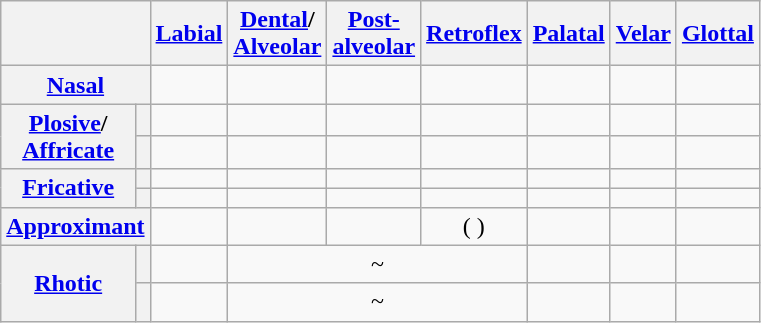<table class="wikitable" style="text-align: center;">
<tr>
<th colspan="2"></th>
<th><a href='#'>Labial</a></th>
<th><a href='#'>Dental</a>/<br><a href='#'>Alveolar</a></th>
<th><a href='#'>Post-<br>alveolar</a></th>
<th><a href='#'>Retroflex</a></th>
<th><a href='#'>Palatal</a></th>
<th><a href='#'>Velar</a></th>
<th><a href='#'>Glottal</a></th>
</tr>
<tr>
<th colspan="2"><a href='#'>Nasal</a></th>
<td> </td>
<td> </td>
<td></td>
<td> </td>
<td></td>
<td> </td>
<td></td>
</tr>
<tr>
<th rowspan="2"><a href='#'>Plosive</a>/<br><a href='#'>Affricate</a></th>
<th></th>
<td> </td>
<td> </td>
<td> </td>
<td> </td>
<td></td>
<td> </td>
<td></td>
</tr>
<tr>
<th></th>
<td> </td>
<td> </td>
<td></td>
<td> </td>
<td></td>
<td> </td>
<td></td>
</tr>
<tr>
<th rowspan="2"><a href='#'>Fricative</a></th>
<th></th>
<td> </td>
<td> </td>
<td> </td>
<td></td>
<td></td>
<td></td>
<td> </td>
</tr>
<tr>
<th></th>
<td> </td>
<td></td>
<td></td>
<td></td>
<td></td>
<td></td>
<td></td>
</tr>
<tr>
<th colspan="2"><a href='#'>Approximant</a></th>
<td></td>
<td> </td>
<td></td>
<td>( )</td>
<td> </td>
<td></td>
<td></td>
</tr>
<tr>
<th rowspan="2"><a href='#'>Rhotic</a></th>
<th></th>
<td></td>
<td colspan="3"> ~  </td>
<td></td>
<td></td>
<td></td>
</tr>
<tr>
<th></th>
<td></td>
<td colspan="3"> ~  </td>
<td></td>
<td></td>
<td></td>
</tr>
</table>
